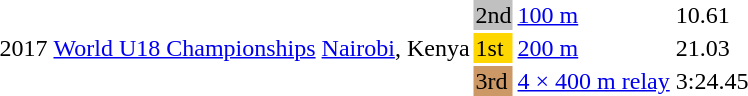<table>
<tr>
<td rowspan=3>2017</td>
<td rowspan=3><a href='#'>World U18 Championships</a></td>
<td rowspan=3><a href='#'>Nairobi</a>, Kenya</td>
<td bgcolor=silver>2nd</td>
<td><a href='#'>100 m</a></td>
<td>10.61</td>
</tr>
<tr>
<td bgcolor=gold>1st</td>
<td><a href='#'>200 m</a></td>
<td>21.03</td>
</tr>
<tr>
<td bgcolor=cc9966>3rd</td>
<td><a href='#'>4 × 400 m relay</a></td>
<td>3:24.45</td>
</tr>
</table>
